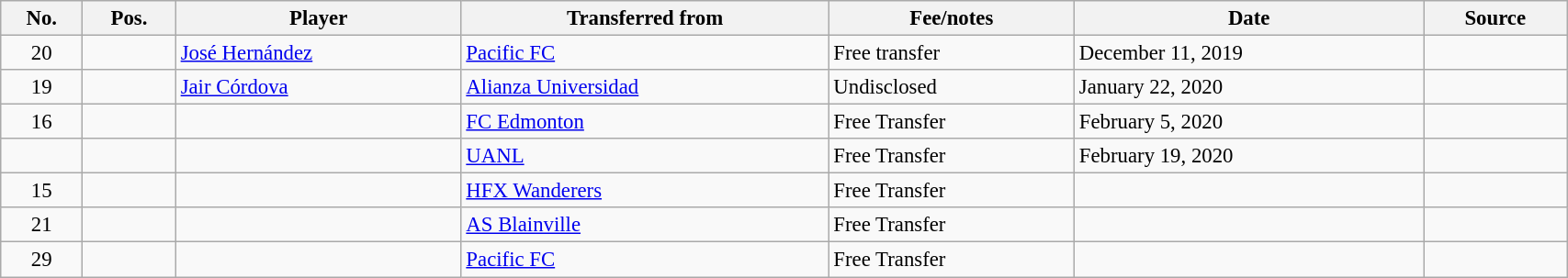<table class="wikitable sortable" style="width:90%; font-size:95%;">
<tr>
<th>No.</th>
<th>Pos.</th>
<th>Player</th>
<th>Transferred from</th>
<th>Fee/notes</th>
<th>Date</th>
<th>Source</th>
</tr>
<tr>
<td align=center>20</td>
<td align=center></td>
<td> <a href='#'>José Hernández</a></td>
<td> <a href='#'>Pacific FC</a></td>
<td>Free transfer</td>
<td>December 11, 2019</td>
<td></td>
</tr>
<tr>
<td align=center>19</td>
<td align=center></td>
<td> <a href='#'>Jair Córdova</a></td>
<td> <a href='#'>Alianza Universidad</a></td>
<td>Undisclosed</td>
<td>January 22, 2020</td>
<td></td>
</tr>
<tr>
<td align=center>16</td>
<td align=center></td>
<td></td>
<td> <a href='#'>FC Edmonton</a></td>
<td>Free Transfer</td>
<td>February 5, 2020</td>
<td></td>
</tr>
<tr>
<td align=center></td>
<td align=center></td>
<td></td>
<td> <a href='#'>UANL</a></td>
<td>Free Transfer</td>
<td>February 19, 2020</td>
<td></td>
</tr>
<tr>
<td align=center>15</td>
<td align=center></td>
<td></td>
<td> <a href='#'>HFX Wanderers</a></td>
<td>Free Transfer</td>
<td></td>
<td></td>
</tr>
<tr>
<td align=center>21</td>
<td align=center></td>
<td></td>
<td> <a href='#'>AS Blainville</a></td>
<td>Free Transfer</td>
<td></td>
<td></td>
</tr>
<tr>
<td align=center>29</td>
<td align=center></td>
<td></td>
<td> <a href='#'>Pacific FC</a></td>
<td>Free Transfer</td>
<td></td>
<td></td>
</tr>
</table>
